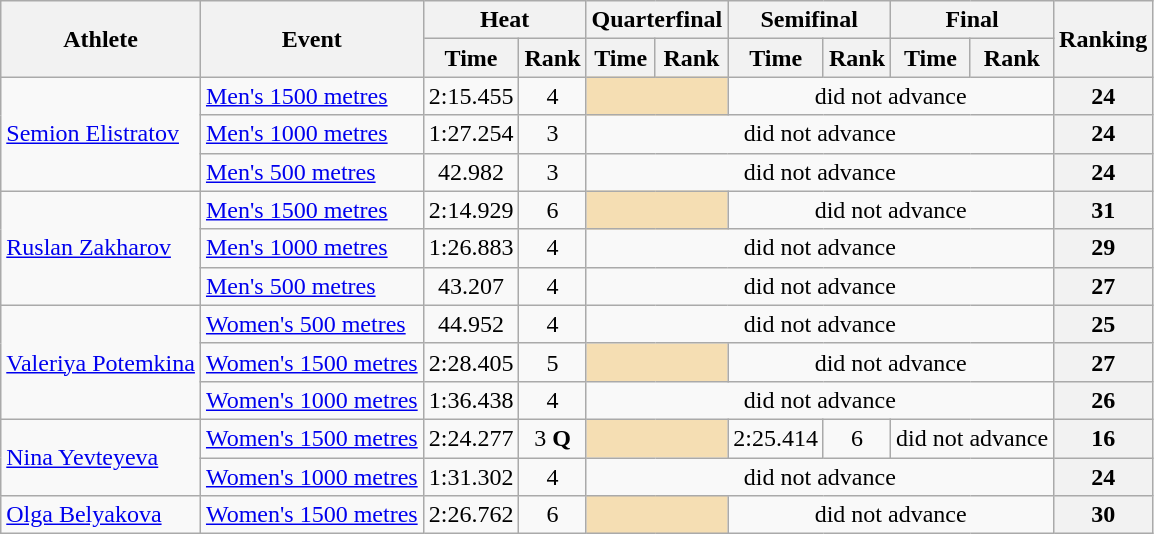<table class="wikitable">
<tr>
<th rowspan="2">Athlete</th>
<th rowspan="2">Event</th>
<th colspan="2">Heat</th>
<th colspan="2">Quarterfinal</th>
<th colspan="2">Semifinal</th>
<th colspan="2">Final</th>
<th rowspan="2">Ranking</th>
</tr>
<tr>
<th>Time</th>
<th>Rank</th>
<th>Time</th>
<th>Rank</th>
<th>Time</th>
<th>Rank</th>
<th>Time</th>
<th>Rank</th>
</tr>
<tr>
<td rowspan=3><a href='#'>Semion Elistratov</a></td>
<td><a href='#'>Men's 1500 metres</a></td>
<td align="center">2:15.455</td>
<td align="center">4</td>
<td colspan=2 bgcolor="wheat"></td>
<td align="center" colspan=4>did not advance</td>
<th align="center">24</th>
</tr>
<tr>
<td><a href='#'>Men's 1000 metres</a></td>
<td align="center">1:27.254</td>
<td align="center">3</td>
<td align="center" colspan=6>did not advance</td>
<th align="center">24</th>
</tr>
<tr>
<td><a href='#'>Men's 500 metres</a></td>
<td align="center">42.982</td>
<td align="center">3</td>
<td align="center" colspan=6>did not advance</td>
<th align="center">24</th>
</tr>
<tr>
<td rowspan=3><a href='#'>Ruslan Zakharov</a></td>
<td><a href='#'>Men's 1500 metres</a></td>
<td align="center">2:14.929</td>
<td align="center">6</td>
<td colspan=2 bgcolor="wheat"></td>
<td align="center" colspan=4>did not advance</td>
<th align="center">31</th>
</tr>
<tr>
<td><a href='#'>Men's 1000 metres</a></td>
<td align="center">1:26.883</td>
<td align="center">4</td>
<td align="center" colspan=6>did not advance</td>
<th align="center">29</th>
</tr>
<tr>
<td><a href='#'>Men's 500 metres</a></td>
<td align="center">43.207</td>
<td align="center">4</td>
<td align="center" colspan=6>did not advance</td>
<th align="center">27</th>
</tr>
<tr>
<td rowspan=3><a href='#'>Valeriya Potemkina</a></td>
<td><a href='#'>Women's 500 metres</a></td>
<td align="center">44.952</td>
<td align="center">4</td>
<td align="center" colspan=6>did not advance</td>
<th align="center">25</th>
</tr>
<tr>
<td><a href='#'>Women's 1500 metres</a></td>
<td align="center">2:28.405</td>
<td align="center">5</td>
<td colspan=2 bgcolor="wheat"></td>
<td align="center" colspan=4>did not advance</td>
<th align="center">27</th>
</tr>
<tr>
<td><a href='#'>Women's 1000 metres</a></td>
<td align="center">1:36.438</td>
<td align="center">4</td>
<td align="center" colspan=6>did not advance</td>
<th align="center">26</th>
</tr>
<tr>
<td rowspan=2><a href='#'>Nina Yevteyeva</a></td>
<td><a href='#'>Women's 1500 metres</a></td>
<td align="center">2:24.277</td>
<td align="center">3 <strong>Q</strong></td>
<td colspan=2 bgcolor="wheat"></td>
<td align="center">2:25.414</td>
<td align="center">6</td>
<td align="center" colspan=2>did not advance</td>
<th align="center">16</th>
</tr>
<tr>
<td><a href='#'>Women's 1000 metres</a></td>
<td align="center">1:31.302</td>
<td align="center">4</td>
<td align="center" colspan=6>did not advance</td>
<th align="center">24</th>
</tr>
<tr>
<td><a href='#'>Olga Belyakova</a></td>
<td><a href='#'>Women's 1500 metres</a></td>
<td align="center">2:26.762</td>
<td align="center">6</td>
<td colspan=2 bgcolor="wheat"></td>
<td align="center" colspan=4>did not advance</td>
<th align="center">30</th>
</tr>
</table>
